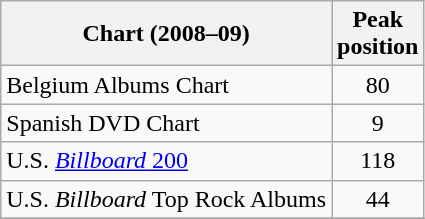<table class="wikitable">
<tr>
<th>Chart (2008–09)</th>
<th>Peak<br>position</th>
</tr>
<tr>
<td>Belgium Albums Chart</td>
<td align="center">80</td>
</tr>
<tr>
<td>Spanish DVD Chart</td>
<td align="center">9</td>
</tr>
<tr>
<td>U.S. <a href='#'><em>Billboard</em> 200</a></td>
<td align="center">118</td>
</tr>
<tr>
<td>U.S. <em>Billboard</em> Top Rock Albums</td>
<td align="center">44</td>
</tr>
<tr>
</tr>
</table>
